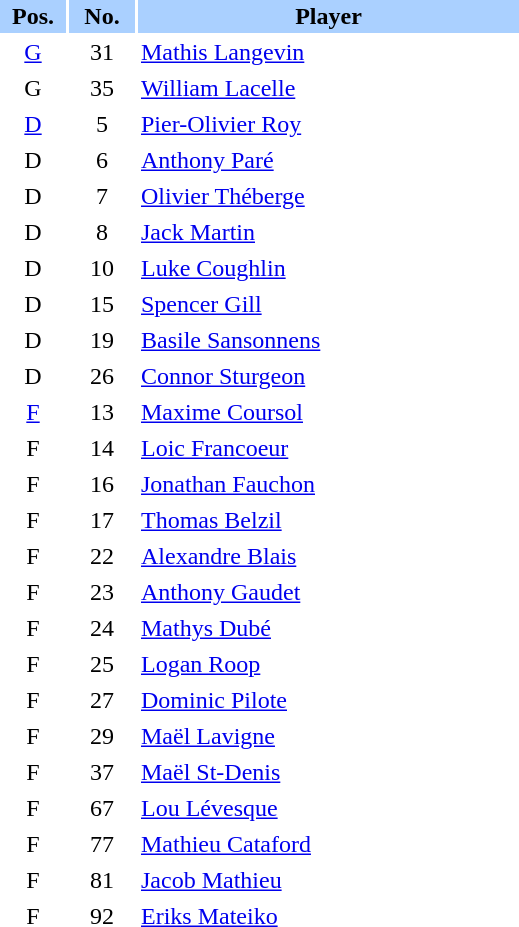<table border="0" cellspacing="2" cellpadding="2">
<tr bgcolor=AAD0FF>
<th width=40>Pos.</th>
<th width=40>No.</th>
<th width=250>Player</th>
</tr>
<tr>
<td style="text-align:center;"><a href='#'>G</a></td>
<td style="text-align:center;">31</td>
<td><a href='#'>Mathis Langevin</a></td>
</tr>
<tr>
<td style="text-align:center;">G</td>
<td style="text-align:center;">35</td>
<td><a href='#'>William Lacelle</a></td>
</tr>
<tr>
<td style="text-align:center;"><a href='#'>D</a></td>
<td style="text-align:center;">5</td>
<td><a href='#'>Pier-Olivier Roy</a></td>
</tr>
<tr>
<td style="text-align:center;">D</td>
<td style="text-align:center;">6</td>
<td><a href='#'>Anthony Paré</a></td>
</tr>
<tr>
<td style="text-align:center;">D</td>
<td style="text-align:center;">7</td>
<td><a href='#'>Olivier Théberge</a></td>
</tr>
<tr>
<td style="text-align:center;">D</td>
<td style="text-align:center;">8</td>
<td><a href='#'>Jack Martin</a></td>
</tr>
<tr>
<td style="text-align:center;">D</td>
<td style="text-align:center;">10</td>
<td><a href='#'>Luke Coughlin</a></td>
</tr>
<tr>
<td style="text-align:center;">D</td>
<td style="text-align:center;">15</td>
<td><a href='#'>Spencer Gill</a></td>
</tr>
<tr>
<td style="text-align:center;">D</td>
<td Style="text-align:center;">19</td>
<td><a href='#'>Basile Sansonnens</a></td>
</tr>
<tr>
<td style="text-align:center;">D</td>
<td style="text-align:center;">26</td>
<td><a href='#'>Connor Sturgeon</a></td>
</tr>
<tr>
<td style="text-align:center;"><a href='#'>F</a></td>
<td style="text-align:center;">13</td>
<td><a href='#'>Maxime Coursol</a></td>
</tr>
<tr>
<td style="text-align:center;">F</td>
<td style="text-align:center;">14</td>
<td><a href='#'>Loic Francoeur</a></td>
</tr>
<tr>
<td style="text-align:center;">F</td>
<td style="text-align:center;">16</td>
<td><a href='#'>Jonathan Fauchon</a></td>
</tr>
<tr>
<td style="text-align:center;">F</td>
<td style="text-align:center;">17</td>
<td><a href='#'>Thomas Belzil</a></td>
</tr>
<tr>
<td style="text-align:center;">F</td>
<td style="text-align:center;">22</td>
<td><a href='#'>Alexandre Blais</a></td>
</tr>
<tr>
<td style="text-align:center;">F</td>
<td style="text-align:center;">23</td>
<td><a href='#'>Anthony Gaudet</a></td>
</tr>
<tr>
<td style="text-align:center;">F</td>
<td style="text-align:center;">24</td>
<td><a href='#'>Mathys Dubé</a></td>
</tr>
<tr>
<td style="text-align:center;">F</td>
<td style="text-align:center;">25</td>
<td><a href='#'>Logan Roop</a></td>
</tr>
<tr>
<td style="text-align:center;">F</td>
<td style="text-align:center;">27</td>
<td><a href='#'>Dominic Pilote</a></td>
</tr>
<tr>
<td style="text-align:center;">F</td>
<td style="text-align:center;">29</td>
<td><a href='#'>Maël Lavigne</a></td>
</tr>
<tr>
<td style="text-align:center;">F</td>
<td style="text-align:center;">37</td>
<td><a href='#'>Maël St-Denis</a></td>
</tr>
<tr>
<td style="text-align:center;">F</td>
<td style="text-align:center;">67</td>
<td><a href='#'>Lou Lévesque</a></td>
</tr>
<tr>
<td style="text-align:center;">F</td>
<td style="text-align:center;">77</td>
<td><a href='#'>Mathieu Cataford</a></td>
</tr>
<tr>
<td style="text-align:center;">F</td>
<td style="text-align:center;">81</td>
<td><a href='#'>Jacob Mathieu</a></td>
</tr>
<tr>
<td style="text-align:center;">F</td>
<td style="text-align:center;">92</td>
<td><a href='#'>Eriks Mateiko</a></td>
</tr>
</table>
